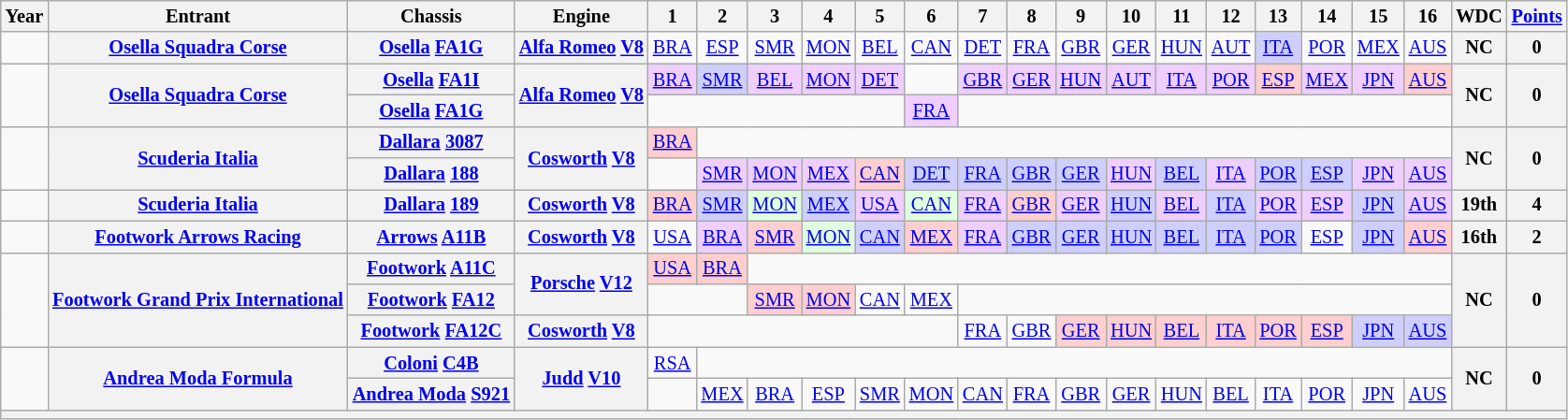<table class="wikitable" style="text-align:center; font-size:85%">
<tr>
<th>Year</th>
<th>Entrant</th>
<th>Chassis</th>
<th>Engine</th>
<th>1</th>
<th>2</th>
<th>3</th>
<th>4</th>
<th>5</th>
<th>6</th>
<th>7</th>
<th>8</th>
<th>9</th>
<th>10</th>
<th>11</th>
<th>12</th>
<th>13</th>
<th>14</th>
<th>15</th>
<th>16</th>
<th>WDC</th>
<th><a href='#'>Points</a></th>
</tr>
<tr>
<td></td>
<th nowrap><a href='#'>Osella Squadra Corse</a></th>
<th nowrap><a href='#'>Osella</a> <a href='#'>FA1G</a></th>
<th nowrap><a href='#'>Alfa Romeo</a> <a href='#'>V8</a></th>
<td><a href='#'>BRA</a></td>
<td><a href='#'>ESP</a></td>
<td><a href='#'>SMR</a></td>
<td><a href='#'>MON</a></td>
<td><a href='#'>BEL</a></td>
<td><a href='#'>CAN</a></td>
<td><a href='#'>DET</a></td>
<td><a href='#'>FRA</a></td>
<td><a href='#'>GBR</a></td>
<td><a href='#'>GER</a></td>
<td><a href='#'>HUN</a></td>
<td><a href='#'>AUT</a></td>
<td style="background:#CFCFFF;"><a href='#'>ITA</a><br></td>
<td><a href='#'>POR</a></td>
<td><a href='#'>MEX</a></td>
<td><a href='#'>AUS</a></td>
<th>NC</th>
<th>0</th>
</tr>
<tr>
<td rowspan=2></td>
<th rowspan=2 nowrap><a href='#'>Osella Squadra Corse</a></th>
<th nowrap><a href='#'>Osella</a> <a href='#'>FA1I</a></th>
<th rowspan=2 nowrap><a href='#'>Alfa Romeo</a> <a href='#'>V8</a></th>
<td style="background:#EFCFFF;"><a href='#'>BRA</a><br></td>
<td style="background:#CFCFFF;"><a href='#'>SMR</a><br></td>
<td style="background:#EFCFFF;"><a href='#'>BEL</a><br></td>
<td style="background:#EFCFFF;"><a href='#'>MON</a><br></td>
<td style="background:#EFCFFF;"><a href='#'>DET</a><br></td>
<td></td>
<td style="background:#EFCFFF;"><a href='#'>GBR</a><br></td>
<td style="background:#EFCFFF;"><a href='#'>GER</a><br></td>
<td style="background:#EFCFFF;"><a href='#'>HUN</a><br></td>
<td style="background:#EFCFFF;"><a href='#'>AUT</a><br></td>
<td style="background:#EFCFFF;"><a href='#'>ITA</a><br></td>
<td style="background:#EFCFFF;"><a href='#'>POR</a><br></td>
<td style="background:#FFCFCF;"><a href='#'>ESP</a><br></td>
<td style="background:#EFCFFF;"><a href='#'>MEX</a><br></td>
<td style="background:#EFCFFF;"><a href='#'>JPN</a><br></td>
<td style="background:#FFCFCF;"><a href='#'>AUS</a><br></td>
<th rowspan=2>NC</th>
<th rowspan=2>0</th>
</tr>
<tr>
<th nowrap><a href='#'>Osella</a> <a href='#'>FA1G</a></th>
<td colspan=5></td>
<td style="background:#EFCFFF;"><a href='#'>FRA</a><br></td>
<td colspan=10></td>
</tr>
<tr>
<td rowspan=2></td>
<th rowspan=2 nowrap><a href='#'>Scuderia Italia</a></th>
<th nowrap><a href='#'>Dallara</a> <a href='#'>3087</a></th>
<th rowspan=2 nowrap><a href='#'>Cosworth</a> <a href='#'>V8</a></th>
<td style="background:#FFCFCF;"><a href='#'>BRA</a><br></td>
<td colspan=15></td>
<th rowspan=2>NC</th>
<th rowspan=2>0</th>
</tr>
<tr>
<th nowrap><a href='#'>Dallara</a> <a href='#'>188</a></th>
<td></td>
<td style="background:#EFCFFF;"><a href='#'>SMR</a><br></td>
<td style="background:#EFCFFF;"><a href='#'>MON</a><br></td>
<td style="background:#EFCFFF;"><a href='#'>MEX</a><br></td>
<td style="background:#FFCFCF;"><a href='#'>CAN</a><br></td>
<td style="background:#CFCFFF;"><a href='#'>DET</a><br></td>
<td style="background:#CFCFFF;"><a href='#'>FRA</a><br></td>
<td style="background:#CFCFFF;"><a href='#'>GBR</a><br></td>
<td style="background:#CFCFFF;"><a href='#'>GER</a><br></td>
<td style="background:#EFCFFF;"><a href='#'>HUN</a><br></td>
<td style="background:#CFCFFF;"><a href='#'>BEL</a><br></td>
<td style="background:#EFCFFF;"><a href='#'>ITA</a><br></td>
<td style="background:#CFCFFF;"><a href='#'>POR</a><br></td>
<td style="background:#CFCFFF;"><a href='#'>ESP</a><br></td>
<td style="background:#EFCFFF;"><a href='#'>JPN</a><br></td>
<td style="background:#EFCFFF;"><a href='#'>AUS</a><br></td>
</tr>
<tr>
<td></td>
<th nowrap><a href='#'>Scuderia Italia</a></th>
<th nowrap><a href='#'>Dallara</a> <a href='#'>189</a></th>
<th nowrap><a href='#'>Cosworth</a> <a href='#'>V8</a></th>
<td style="background:#FFCFCF;"><a href='#'>BRA</a><br></td>
<td style="background:#CFCFFF;"><a href='#'>SMR</a><br></td>
<td style="background:#DFFFDF;"><a href='#'>MON</a><br></td>
<td style="background:#CFCFFF;"><a href='#'>MEX</a><br></td>
<td style="background:#EFCFFF;"><a href='#'>USA</a><br></td>
<td style="background:#DFFFDF;"><a href='#'>CAN</a><br></td>
<td style="background:#EFCFFF;"><a href='#'>FRA</a><br></td>
<td style="background:#FFCFCF;"><a href='#'>GBR</a><br></td>
<td style="background:#EFCFFF;"><a href='#'>GER</a><br></td>
<td style="background:#CFCFFF;"><a href='#'>HUN</a><br></td>
<td style="background:#EFCFFF;"><a href='#'>BEL</a><br></td>
<td style="background:#CFCFFF;"><a href='#'>ITA</a><br></td>
<td style="background:#EFCFFF;"><a href='#'>POR</a><br></td>
<td style="background:#EFCFFF;"><a href='#'>ESP</a><br></td>
<td style="background:#CFCFFF;"><a href='#'>JPN</a><br></td>
<td style="background:#EFCFFF;"><a href='#'>AUS</a><br></td>
<th>19th</th>
<th>4</th>
</tr>
<tr>
<td></td>
<th nowrap><a href='#'>Footwork Arrows Racing</a></th>
<th nowrap><a href='#'>Arrows</a> <a href='#'>A11B</a></th>
<th nowrap><a href='#'>Cosworth</a> <a href='#'>V8</a></th>
<td><a href='#'>USA</a></td>
<td style="background:#EFCFFF;"><a href='#'>BRA</a><br></td>
<td style="background:#FFCFCF;"><a href='#'>SMR</a><br></td>
<td style="background:#DFFFDF;"><a href='#'>MON</a><br></td>
<td style="background:#CFCFFF;"><a href='#'>CAN</a><br></td>
<td style="background:#FFCFCF;"><a href='#'>MEX</a><br></td>
<td style="background:#EFCFFF;"><a href='#'>FRA</a><br></td>
<td style="background:#CFCFFF;"><a href='#'>GBR</a><br></td>
<td style="background:#CFCFFF;"><a href='#'>GER</a><br></td>
<td style="background:#CFCFFF;"><a href='#'>HUN</a><br></td>
<td style="background:#CFCFFF;"><a href='#'>BEL</a><br></td>
<td style="background:#CFCFFF;"><a href='#'>ITA</a><br></td>
<td style="background:#CFCFFF;"><a href='#'>POR</a><br></td>
<td><a href='#'>ESP</a></td>
<td style="background:#CFCFFF;"><a href='#'>JPN</a><br></td>
<td style="background:#FFCFCF;"><a href='#'>AUS</a><br></td>
<th>16th</th>
<th>2</th>
</tr>
<tr>
<td rowspan=3></td>
<th rowspan=3 nowrap><a href='#'>Footwork Grand Prix International</a></th>
<th nowrap><a href='#'>Footwork</a> <a href='#'>A11C</a></th>
<th rowspan=2 nowrap><a href='#'>Porsche</a> <a href='#'>V12</a></th>
<td style="background:#FFCFCF;"><a href='#'>USA</a><br></td>
<td style="background:#FFCFCF;"><a href='#'>BRA</a><br></td>
<td colspan=14></td>
<th rowspan=3>NC</th>
<th rowspan=3>0</th>
</tr>
<tr>
<th nowrap><a href='#'>Footwork</a> <a href='#'>FA12</a></th>
<td colspan=2></td>
<td style="background:#FFCFCF;"><a href='#'>SMR</a><br></td>
<td style="background:#FFCFCF;"><a href='#'>MON</a><br></td>
<td><a href='#'>CAN</a></td>
<td><a href='#'>MEX</a></td>
<td colspan=10></td>
</tr>
<tr>
<th nowrap><a href='#'>Footwork</a> <a href='#'>FA12C</a></th>
<th nowrap><a href='#'>Cosworth</a> <a href='#'>V8</a></th>
<td colspan=6></td>
<td><a href='#'>FRA</a></td>
<td><a href='#'>GBR</a></td>
<td style="background:#FFCFCF;"><a href='#'>GER</a><br></td>
<td style="background:#FFCFCF;"><a href='#'>HUN</a><br></td>
<td style="background:#FFCFCF;"><a href='#'>BEL</a><br></td>
<td style="background:#FFCFCF;"><a href='#'>ITA</a><br></td>
<td style="background:#FFCFCF;"><a href='#'>POR</a><br></td>
<td style="background:#FFCFCF;"><a href='#'>ESP</a><br></td>
<td style="background:#CFCFFF;"><a href='#'>JPN</a><br></td>
<td style="background:#CFCFFF;"><a href='#'>AUS</a><br></td>
</tr>
<tr>
<td rowspan=2></td>
<th rowspan=2 nowrap><a href='#'>Andrea Moda Formula</a></th>
<th nowrap><a href='#'>Coloni</a> <a href='#'>C4B</a></th>
<th rowspan=2 nowrap><a href='#'>Judd</a> <a href='#'>V10</a></th>
<td><a href='#'>RSA</a><br></td>
<td colspan=15></td>
<th rowspan=2>NC</th>
<th rowspan=2>0</th>
</tr>
<tr>
<th nowrap><a href='#'>Andrea Moda</a> <a href='#'>S921</a></th>
<td></td>
<td><a href='#'>MEX</a><br></td>
<td><a href='#'>BRA</a></td>
<td><a href='#'>ESP</a></td>
<td><a href='#'>SMR</a></td>
<td><a href='#'>MON</a></td>
<td><a href='#'>CAN</a></td>
<td><a href='#'>FRA</a></td>
<td><a href='#'>GBR</a></td>
<td><a href='#'>GER</a></td>
<td><a href='#'>HUN</a></td>
<td><a href='#'>BEL</a></td>
<td><a href='#'>ITA</a></td>
<td><a href='#'>POR</a></td>
<td><a href='#'>JPN</a></td>
<td><a href='#'>AUS</a></td>
</tr>
<tr>
<th colspan="22"></th>
</tr>
</table>
